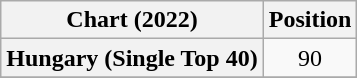<table class="wikitable plainrowheaders" style="text-align:center">
<tr>
<th>Chart (2022)</th>
<th>Position</th>
</tr>
<tr>
<th scope="row">Hungary (Single Top 40)</th>
<td>90</td>
</tr>
<tr>
</tr>
</table>
